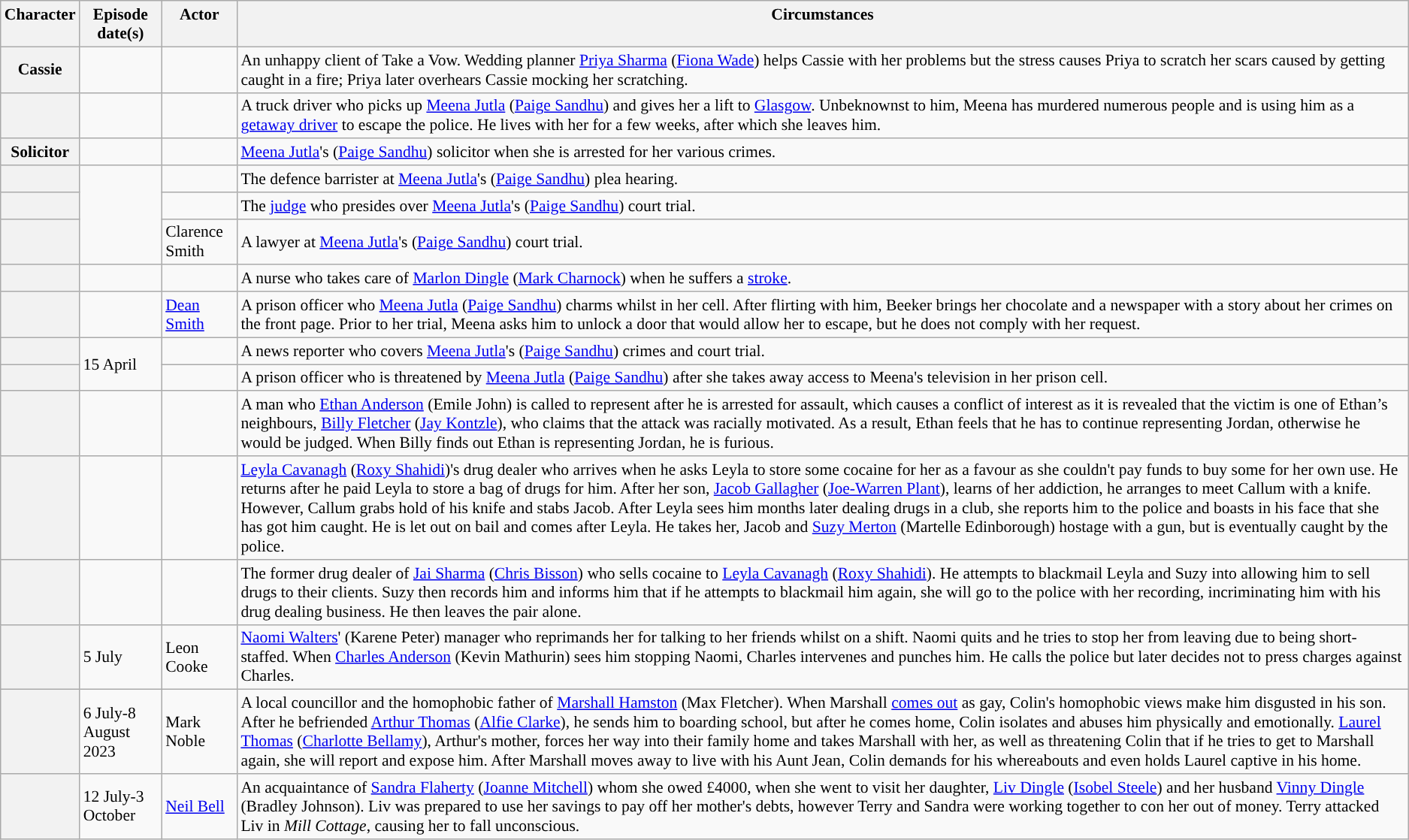<table class="wikitable plainrowheaders" style="font-size:90%">
<tr valign="top">
<th scope="col">Character</th>
<th scope="col">Episode date(s)</th>
<th scope="col">Actor</th>
<th scope="col">Circumstances</th>
</tr>
<tr>
<th scope="row">Cassie </th>
<td></td>
<td></td>
<td>An unhappy client of Take a Vow. Wedding planner <a href='#'>Priya Sharma</a> (<a href='#'>Fiona Wade</a>) helps Cassie with her problems but the stress causes Priya to scratch her scars caused by getting caught in a fire; Priya later overhears Cassie mocking her scratching.</td>
</tr>
<tr>
<th scope="row"> </th>
<td></td>
<td></td>
<td>A truck driver who picks up <a href='#'>Meena Jutla</a> (<a href='#'>Paige Sandhu</a>) and gives her a lift to <a href='#'>Glasgow</a>. Unbeknownst to him, Meena has murdered numerous people and is using him as a <a href='#'>getaway driver</a> to escape the police. He lives with her for a few weeks, after which she leaves him.</td>
</tr>
<tr>
<th scope="row">Solicitor </th>
<td></td>
<td></td>
<td><a href='#'>Meena Jutla</a>'s (<a href='#'>Paige Sandhu</a>) solicitor when she is arrested for her various crimes.</td>
</tr>
<tr>
<th scope="row"> </th>
<td rowspan="3"></td>
<td></td>
<td>The defence barrister at <a href='#'>Meena Jutla</a>'s (<a href='#'>Paige Sandhu</a>) plea hearing.</td>
</tr>
<tr>
<th scope="row"> </th>
<td></td>
<td>The <a href='#'>judge</a> who presides over <a href='#'>Meena Jutla</a>'s (<a href='#'>Paige Sandhu</a>) court trial.</td>
</tr>
<tr>
<th scope="row"> </th>
<td {{nowrap>Clarence Smith</td>
<td>A lawyer at <a href='#'>Meena Jutla</a>'s (<a href='#'>Paige Sandhu</a>) court trial.</td>
</tr>
<tr>
<th scope="row"> </th>
<td></td>
<td></td>
<td>A nurse who takes care of <a href='#'>Marlon Dingle</a> (<a href='#'>Mark Charnock</a>) when he suffers a <a href='#'>stroke</a>.</td>
</tr>
<tr>
<th scope="row"> </th>
<td></td>
<td><a href='#'>Dean Smith</a></td>
<td>A prison officer who <a href='#'>Meena Jutla</a> (<a href='#'>Paige Sandhu</a>) charms whilst in her cell. After flirting with him, Beeker brings her chocolate and a newspaper with a story about her crimes on the front page. Prior to her trial, Meena asks him to unlock a door that would allow her to escape, but he does not comply with her request.</td>
</tr>
<tr>
<th scope="row"></th>
<td rowspan="2">15 April</td>
<td></td>
<td>A news reporter who covers <a href='#'>Meena Jutla</a>'s (<a href='#'>Paige Sandhu</a>) crimes and court trial.</td>
</tr>
<tr>
<th scope="row"></th>
<td></td>
<td>A prison officer who is threatened by <a href='#'>Meena Jutla</a> (<a href='#'>Paige Sandhu</a>) after she takes away access to Meena's television in her prison cell.</td>
</tr>
<tr>
<th scope="row"> </th>
<td></td>
<td></td>
<td>A man who <a href='#'>Ethan Anderson</a> (Emile John) is called to represent after he is arrested for assault, which causes a conflict of interest as it is revealed that the victim is one of Ethan’s neighbours, <a href='#'>Billy Fletcher</a> (<a href='#'>Jay Kontzle</a>), who claims that the attack was racially motivated. As a result, Ethan feels that he has to continue representing Jordan, otherwise he would be judged. When Billy finds out Ethan is representing Jordan, he is furious.</td>
</tr>
<tr>
<th scope="row"> </th>
<td></td>
<td></td>
<td><a href='#'>Leyla Cavanagh</a> (<a href='#'>Roxy Shahidi</a>)'s drug dealer who arrives when he asks Leyla to store some cocaine for her as a favour as she couldn't pay funds to buy some for her own use. He returns after he paid Leyla to store a bag of drugs for him. After her son, <a href='#'>Jacob Gallagher</a> (<a href='#'>Joe-Warren Plant</a>), learns of her addiction, he arranges to meet Callum with a knife. However, Callum grabs hold of his knife and stabs Jacob. After Leyla sees him months later dealing drugs in a club, she reports him to the police and boasts in his face that she has got him caught. He is let out on bail and comes after Leyla. He takes her, Jacob and <a href='#'>Suzy Merton</a> (Martelle Edinborough) hostage with a gun, but is eventually caught by the police.</td>
</tr>
<tr>
<th scope="row"> </th>
<td></td>
<td></td>
<td>The former drug dealer of <a href='#'>Jai Sharma</a> (<a href='#'>Chris Bisson</a>) who sells cocaine to <a href='#'>Leyla Cavanagh</a> (<a href='#'>Roxy Shahidi</a>). He attempts to blackmail Leyla and Suzy into allowing him to sell drugs to their clients. Suzy then records him and informs him that if he attempts to blackmail him again, she will go to the police with her recording, incriminating him with his drug dealing business. He then leaves the pair alone.</td>
</tr>
<tr>
<th scope="row"></th>
<td>5 July</td>
<td>Leon Cooke</td>
<td><a href='#'>Naomi Walters</a>' (Karene Peter) manager who reprimands her for talking to her friends whilst on a shift. Naomi quits and he tries to stop her from leaving due to being short-staffed. When <a href='#'>Charles Anderson</a> (Kevin Mathurin) sees him stopping Naomi, Charles intervenes and punches him. He calls the police but later decides not to press charges against Charles.</td>
</tr>
<tr>
<th scope="row"></th>
<td>6 July-8 August 2023</td>
<td>Mark Noble</td>
<td>A local councillor and the homophobic father of <a href='#'>Marshall Hamston</a> (Max Fletcher). When Marshall <a href='#'>comes out</a> as gay, Colin's homophobic views make him disgusted in his son. After he befriended <a href='#'>Arthur Thomas</a> (<a href='#'>Alfie Clarke</a>), he sends him to boarding school, but after he comes home, Colin isolates and abuses him physically and emotionally. <a href='#'>Laurel Thomas</a> (<a href='#'>Charlotte Bellamy</a>), Arthur's mother, forces her way into their family home and takes Marshall with her, as well as threatening Colin that if he tries to get to Marshall again, she will report and expose him. After Marshall moves away to live with his Aunt Jean, Colin demands for his whereabouts and even holds Laurel captive in his home.</td>
</tr>
<tr>
<th scope="row"></th>
<td>12 July-3 October</td>
<td><a href='#'>Neil Bell</a></td>
<td>An acquaintance of <a href='#'>Sandra Flaherty</a> (<a href='#'>Joanne Mitchell</a>) whom she owed £4000, when she went to visit her daughter, <a href='#'>Liv Dingle</a> (<a href='#'>Isobel Steele</a>) and her husband <a href='#'>Vinny Dingle</a> (Bradley Johnson). Liv was prepared to use her savings to pay off her mother's debts, however Terry and Sandra were working together to con her out of money. Terry attacked Liv in <em>Mill Cottage</em>, causing her to fall unconscious.</td>
</tr>
</table>
